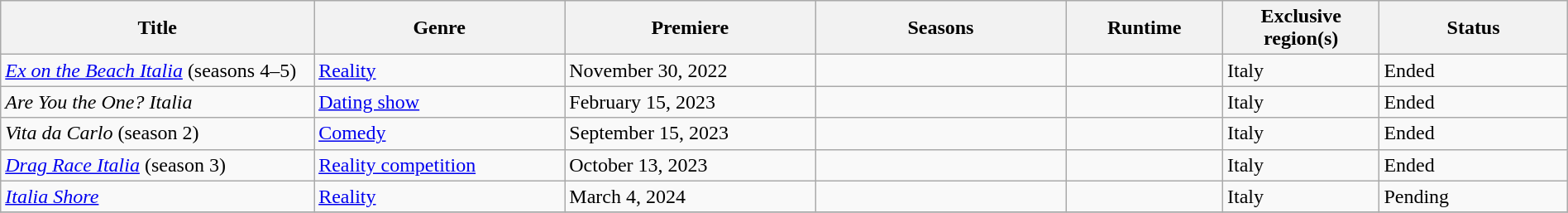<table class="wikitable sortable" style="width:100%;">
<tr>
<th style="width:20%;">Title</th>
<th style="width:16%;">Genre</th>
<th style="width:16%;">Premiere</th>
<th style="width:16%;">Seasons</th>
<th style="width:10%;">Runtime</th>
<th style="width:10%;">Exclusive region(s)</th>
<th style="width:12%;">Status</th>
</tr>
<tr>
<td><em><a href='#'>Ex on the Beach Italia</a></em> (seasons 4–5)</td>
<td><a href='#'>Reality</a></td>
<td>November 30, 2022</td>
<td></td>
<td></td>
<td>Italy</td>
<td>Ended</td>
</tr>
<tr>
<td><em>Are You the One? Italia</em></td>
<td><a href='#'>Dating show</a></td>
<td>February 15, 2023</td>
<td></td>
<td></td>
<td>Italy</td>
<td>Ended</td>
</tr>
<tr>
<td><em>Vita da Carlo</em> (season 2)</td>
<td><a href='#'>Comedy</a></td>
<td>September 15, 2023</td>
<td></td>
<td></td>
<td>Italy</td>
<td>Ended</td>
</tr>
<tr>
<td><em><a href='#'>Drag Race Italia</a></em> (season 3)</td>
<td><a href='#'>Reality competition</a></td>
<td>October 13, 2023</td>
<td></td>
<td></td>
<td>Italy</td>
<td>Ended</td>
</tr>
<tr>
<td><em><a href='#'>Italia Shore</a></em></td>
<td><a href='#'>Reality</a></td>
<td>March 4, 2024</td>
<td></td>
<td></td>
<td>Italy</td>
<td>Pending</td>
</tr>
<tr>
</tr>
</table>
